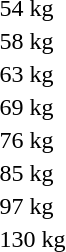<table>
<tr>
<td>54 kg<br></td>
<td></td>
<td></td>
<td></td>
</tr>
<tr>
<td>58 kg<br></td>
<td></td>
<td></td>
<td></td>
</tr>
<tr>
<td>63 kg<br></td>
<td></td>
<td></td>
<td></td>
</tr>
<tr>
<td>69 kg<br></td>
<td></td>
<td></td>
<td></td>
</tr>
<tr>
<td>76 kg<br></td>
<td></td>
<td></td>
<td></td>
</tr>
<tr>
<td>85 kg<br></td>
<td></td>
<td></td>
<td></td>
</tr>
<tr>
<td>97 kg<br></td>
<td></td>
<td></td>
<td></td>
</tr>
<tr>
<td>130 kg<br></td>
<td></td>
<td></td>
<td></td>
</tr>
</table>
